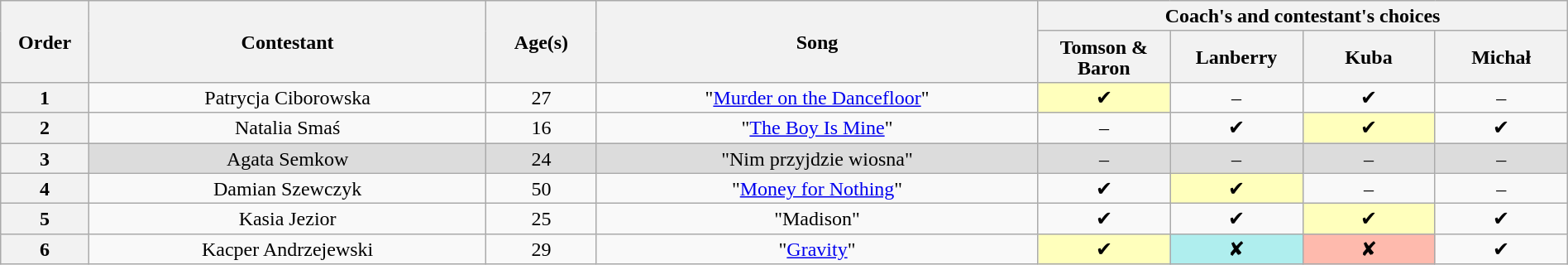<table class="wikitable" style="text-align:center; line-height:17px; width:100%">
<tr>
<th scope="col" rowspan="2" style="width:04%">Order</th>
<th scope="col" rowspan="2" style="width:18%">Contestant</th>
<th scope="col" rowspan="2" style="width:05%">Age(s)</th>
<th scope="col" rowspan="2" style="width:20%">Song</th>
<th scope="col" colspan="4" style="width:24%">Coach's and contestant's choices</th>
</tr>
<tr>
<th style="width:06%">Tomson & Baron</th>
<th style="width:06%">Lanberry</th>
<th style="width:06%">Kuba</th>
<th style="width:06%">Michał</th>
</tr>
<tr>
<th>1</th>
<td>Patrycja Ciborowska</td>
<td>27</td>
<td>"<a href='#'>Murder on the Dancefloor</a>"</td>
<td style="background:#ffffbc">✔</td>
<td>–</td>
<td>✔</td>
<td>–</td>
</tr>
<tr>
<th>2</th>
<td>Natalia Smaś</td>
<td>16</td>
<td>"<a href='#'>The Boy Is Mine</a>"</td>
<td>–</td>
<td>✔</td>
<td style="background:#ffffbc">✔</td>
<td>✔</td>
</tr>
<tr style="background:#DCDCDC">
<th>3</th>
<td>Agata Semkow</td>
<td>24</td>
<td>"Nim przyjdzie wiosna" </td>
<td>–</td>
<td>–</td>
<td>–</td>
<td>–</td>
</tr>
<tr>
<th>4</th>
<td>Damian Szewczyk</td>
<td>50</td>
<td>"<a href='#'>Money for Nothing</a>"</td>
<td>✔</td>
<td style="background:#ffffbc">✔</td>
<td>–</td>
<td>–</td>
</tr>
<tr>
<th>5</th>
<td>Kasia Jezior</td>
<td>25</td>
<td>"Madison" </td>
<td>✔</td>
<td>✔</td>
<td style="background:#ffffbc">✔</td>
<td>✔</td>
</tr>
<tr>
<th>6</th>
<td>Kacper Andrzejewski</td>
<td>29</td>
<td>"<a href='#'>Gravity</a>"</td>
<td style="background:#ffffbc">✔</td>
<td bgcolor="#afeeee">✘</td>
<td bgcolor="#febaad">✘</td>
<td>✔</td>
</tr>
</table>
